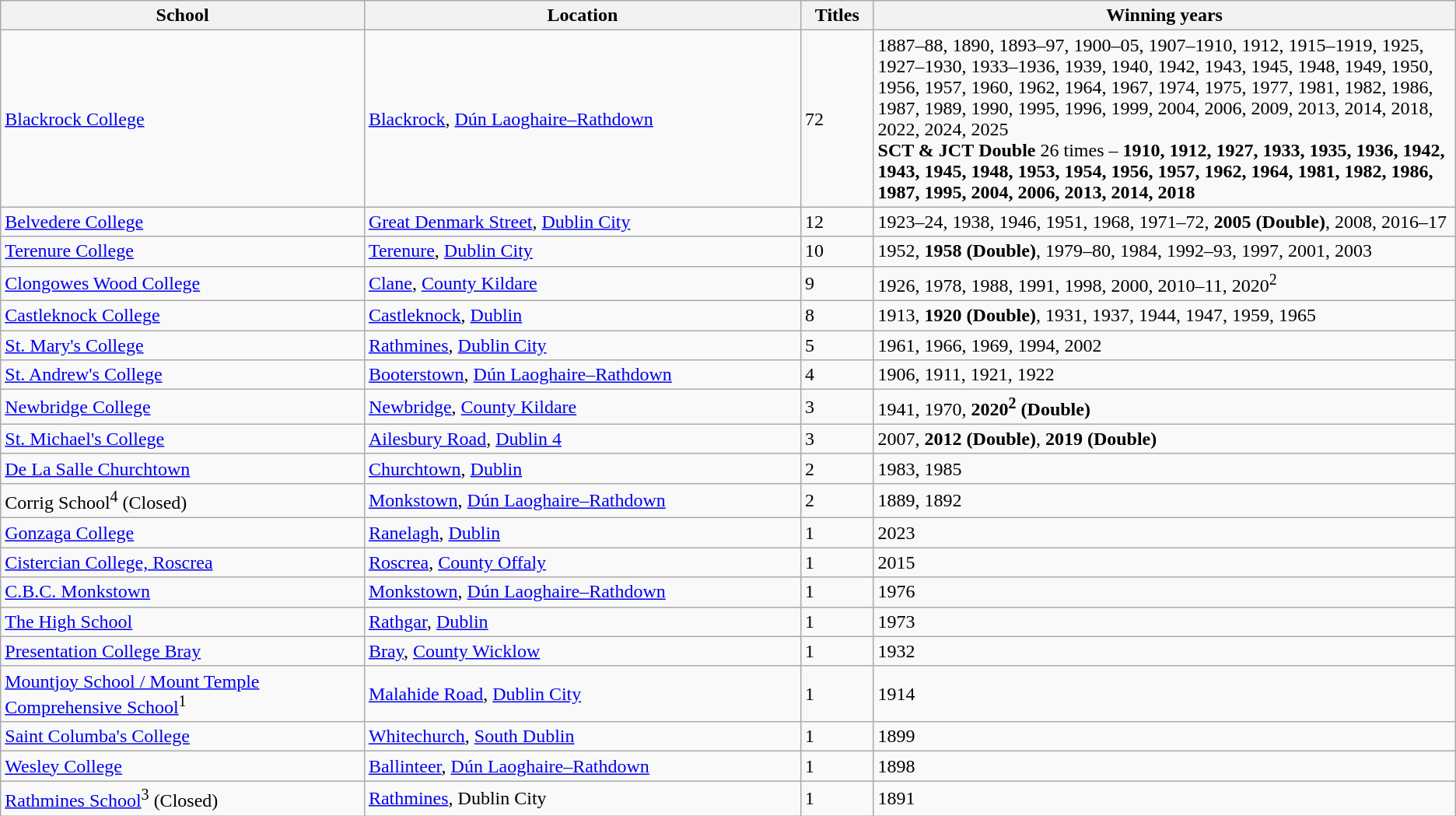<table class="wikitable">
<tr>
<th style="width:25%;">School</th>
<th style="width:30%;">Location</th>
<th style="width:5%;">Titles</th>
<th style="width:40%;">Winning years</th>
</tr>
<tr>
<td> <a href='#'>Blackrock College</a></td>
<td><a href='#'>Blackrock</a>, <a href='#'>Dún Laoghaire–Rathdown</a></td>
<td>72</td>
<td>1887–88, 1890, 1893–97, 1900–05, 1907–1910, 1912, 1915–1919, 1925, 1927–1930, 1933–1936, 1939, 1940, 1942, 1943, 1945, 1948, 1949, 1950, 1956, 1957, 1960, 1962, 1964, 1967, 1974, 1975, 1977, 1981, 1982, 1986, 1987, 1989, 1990, 1995, 1996, 1999, 2004, 2006, 2009, 2013, 2014, 2018, 2022, 2024, 2025<br><strong>SCT & JCT</strong> <strong>Double</strong> 26 times – <strong>1910, 1912, 1927, 1933, 1935, 1936, 1942, 1943, 1945, 1948, 1953, 1954, 1956, 1957, 1962, 1964, 1981, 1982, 1986, 1987, 1995, 2004, 2006, 2013, 2014, 2018 </strong></td>
</tr>
<tr>
<td> <a href='#'>Belvedere College</a></td>
<td><a href='#'>Great Denmark Street</a>, <a href='#'>Dublin City</a></td>
<td>12</td>
<td>1923–24, 1938, 1946, 1951, 1968, 1971–72, <strong>2005 (Double)</strong>, 2008, 2016–17</td>
</tr>
<tr>
<td> <a href='#'>Terenure College</a></td>
<td><a href='#'>Terenure</a>, <a href='#'>Dublin City</a></td>
<td>10</td>
<td>1952, <strong>1958 (Double)</strong>, 1979–80, 1984, 1992–93, 1997, 2001, 2003</td>
</tr>
<tr>
<td> <a href='#'>Clongowes Wood College</a></td>
<td><a href='#'>Clane</a>, <a href='#'>County Kildare</a></td>
<td>9</td>
<td>1926, 1978, 1988, 1991, 1998, 2000, 2010–11, 2020<sup>2</sup></td>
</tr>
<tr>
<td>  <a href='#'>Castleknock College</a></td>
<td><a href='#'>Castleknock</a>, <a href='#'>Dublin</a></td>
<td>8</td>
<td>1913, <strong>1920 (Double)</strong>, 1931, 1937, 1944, 1947, 1959, 1965</td>
</tr>
<tr>
<td> <a href='#'>St. Mary's College</a></td>
<td><a href='#'>Rathmines</a>, <a href='#'>Dublin City</a></td>
<td>5</td>
<td>1961, 1966, 1969, 1994, 2002</td>
</tr>
<tr>
<td> <a href='#'>St. Andrew's College</a></td>
<td><a href='#'>Booterstown</a>, <a href='#'>Dún Laoghaire–Rathdown</a></td>
<td>4</td>
<td>1906, 1911, 1921, 1922</td>
</tr>
<tr>
<td> <a href='#'>Newbridge College</a></td>
<td><a href='#'>Newbridge</a>, <a href='#'>County Kildare</a></td>
<td>3</td>
<td>1941, 1970, <strong>2020<sup>2</sup> (Double)</strong></td>
</tr>
<tr>
<td> <a href='#'>St. Michael's College</a></td>
<td><a href='#'>Ailesbury Road</a>, <a href='#'>Dublin 4</a></td>
<td>3</td>
<td>2007, <strong>2012 (Double)</strong>, <strong>2019 (Double)</strong></td>
</tr>
<tr>
<td> <a href='#'>De La Salle Churchtown</a></td>
<td><a href='#'>Churchtown</a>, <a href='#'>Dublin</a></td>
<td>2</td>
<td>1983, 1985</td>
</tr>
<tr>
<td>Corrig School<sup>4</sup> (Closed)</td>
<td><a href='#'>Monkstown</a>, <a href='#'>Dún Laoghaire–Rathdown</a></td>
<td>2</td>
<td>1889, 1892</td>
</tr>
<tr>
<td> <a href='#'>Gonzaga College</a></td>
<td><a href='#'>Ranelagh</a>, <a href='#'>Dublin</a></td>
<td>1</td>
<td>2023</td>
</tr>
<tr>
<td> <a href='#'>Cistercian College, Roscrea</a></td>
<td><a href='#'>Roscrea</a>, <a href='#'>County Offaly</a></td>
<td>1</td>
<td>2015</td>
</tr>
<tr>
<td> <a href='#'>C.B.C. Monkstown</a></td>
<td><a href='#'>Monkstown</a>, <a href='#'>Dún Laoghaire–Rathdown</a></td>
<td>1</td>
<td>1976</td>
</tr>
<tr>
<td> <a href='#'>The High School</a></td>
<td><a href='#'>Rathgar</a>, <a href='#'>Dublin</a></td>
<td>1</td>
<td>1973</td>
</tr>
<tr>
<td> <a href='#'>Presentation College Bray</a></td>
<td><a href='#'>Bray</a>, <a href='#'>County Wicklow</a></td>
<td>1</td>
<td>1932</td>
</tr>
<tr>
<td> <a href='#'>Mountjoy School / Mount Temple Comprehensive School</a><sup>1</sup></td>
<td><a href='#'>Malahide Road</a>, <a href='#'>Dublin City</a></td>
<td>1</td>
<td>1914</td>
</tr>
<tr>
<td> <a href='#'>Saint Columba's College</a></td>
<td><a href='#'>Whitechurch</a>, <a href='#'>South Dublin</a></td>
<td>1</td>
<td>1899</td>
</tr>
<tr>
<td> <a href='#'>Wesley College</a></td>
<td><a href='#'>Ballinteer</a>, <a href='#'>Dún Laoghaire–Rathdown</a></td>
<td>1</td>
<td>1898</td>
</tr>
<tr>
<td><a href='#'>Rathmines School</a><sup>3</sup> (Closed)</td>
<td><a href='#'>Rathmines</a>, Dublin City</td>
<td>1</td>
<td>1891</td>
</tr>
</table>
